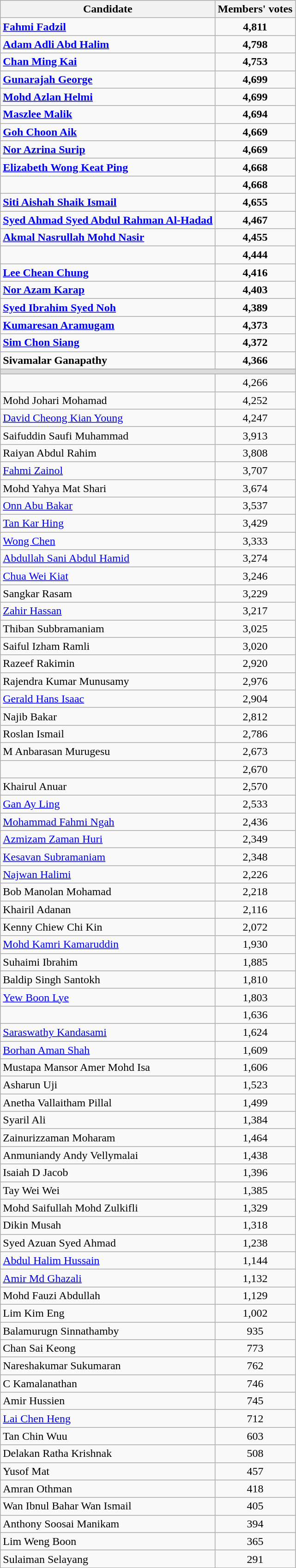<table class="wikitable" style="text-align:center">
<tr>
<th>Candidate</th>
<th>Members' votes</th>
</tr>
<tr>
<td align="left"><a href='#'><strong>Fahmi Fadzil</strong></a></td>
<td><strong>4,811</strong></td>
</tr>
<tr>
<td align=left><a href='#'><strong>Adam Adli Abd Halim</strong></a></td>
<td><strong>4,798</strong></td>
</tr>
<tr>
<td align="left"><a href='#'><strong>Chan Ming Kai</strong></a></td>
<td><strong>4,753</strong></td>
</tr>
<tr>
<td align="left"><a href='#'><strong>Gunarajah George</strong></a></td>
<td><strong>4,699</strong></td>
</tr>
<tr>
<td align="left"><a href='#'><strong>Mohd Azlan Helmi</strong></a></td>
<td><strong>4,699</strong></td>
</tr>
<tr>
<td align=left><a href='#'><strong>Maszlee Malik</strong></a></td>
<td><strong>4,694</strong></td>
</tr>
<tr>
<td align="left"><a href='#'><strong>Goh Choon Aik</strong></a></td>
<td><strong>4,669</strong></td>
</tr>
<tr>
<td align="left"><a href='#'><strong>Nor Azrina Surip</strong></a></td>
<td><strong>4,669</strong></td>
</tr>
<tr>
<td align="left"><a href='#'><strong>Elizabeth Wong Keat Ping</strong></a></td>
<td><strong>4,668</strong></td>
</tr>
<tr>
<td align="left"><strong></strong></td>
<td><strong>4,668</strong></td>
</tr>
<tr>
<td align="left"><a href='#'><strong>Siti Aishah Shaik Ismail</strong></a></td>
<td><strong>4,655</strong></td>
</tr>
<tr>
<td align="left"><a href='#'><strong>Syed Ahmad Syed Abdul Rahman Al-Hadad</strong></a></td>
<td><strong>4,467</strong></td>
</tr>
<tr>
<td align="left"><a href='#'><strong>Akmal Nasrullah Mohd Nasir</strong></a></td>
<td><strong>4,455</strong></td>
</tr>
<tr>
<td align="left"><strong></strong></td>
<td><strong>4,444</strong></td>
</tr>
<tr>
<td align="left"><a href='#'><strong>Lee Chean Chung</strong></a></td>
<td><strong>4,416</strong></td>
</tr>
<tr>
<td align="left"><strong><a href='#'>Nor Azam Karap</a></strong></td>
<td><strong>4,403</strong></td>
</tr>
<tr>
<td align="left"><a href='#'><strong>Syed Ibrahim Syed Noh</strong></a></td>
<td><strong>4,389</strong></td>
</tr>
<tr>
<td align="left"><a href='#'><strong>Kumaresan Aramugam</strong></a></td>
<td><strong>4,373</strong></td>
</tr>
<tr>
<td align="left"><a href='#'><strong>Sim Chon Siang</strong></a></td>
<td><strong>4,372</strong></td>
</tr>
<tr>
<td align="left"><strong>Sivamalar Ganapathy</strong></td>
<td><strong>4,366</strong></td>
</tr>
<tr>
<td colspan="2" bgcolor="dcdcdc"></td>
</tr>
<tr>
<td align="left"></td>
<td>4,266</td>
</tr>
<tr>
<td align="left">Mohd Johari Mohamad</td>
<td>4,252</td>
</tr>
<tr>
<td align="left"><a href='#'>David Cheong Kian Young</a></td>
<td>4,247</td>
</tr>
<tr>
<td align="left">Saifuddin Saufi Muhammad</td>
<td>3,913</td>
</tr>
<tr>
<td align="left">Raiyan Abdul Rahim</td>
<td>3,808</td>
</tr>
<tr>
<td align="left"><a href='#'>Fahmi Zainol</a></td>
<td>3,707</td>
</tr>
<tr>
<td align="left">Mohd Yahya Mat Shari</td>
<td>3,674</td>
</tr>
<tr>
<td align=left><a href='#'>Onn Abu Bakar</a></td>
<td>3,537</td>
</tr>
<tr>
<td align="left"><a href='#'>Tan Kar Hing</a></td>
<td>3,429</td>
</tr>
<tr>
<td align="left"><a href='#'>Wong Chen</a></td>
<td>3,333</td>
</tr>
<tr>
<td align="left"><a href='#'>Abdullah Sani Abdul Hamid</a></td>
<td>3,274</td>
</tr>
<tr>
<td align="left"><a href='#'>Chua Wei Kiat</a></td>
<td>3,246</td>
</tr>
<tr>
<td align="left">Sangkar Rasam</td>
<td>3,229</td>
</tr>
<tr>
<td align="left"><a href='#'>Zahir Hassan</a></td>
<td>3,217</td>
</tr>
<tr>
<td align="left">Thiban Subbramaniam</td>
<td>3,025</td>
</tr>
<tr>
<td align="left">Saiful Izham Ramli</td>
<td>3,020</td>
</tr>
<tr>
<td align="left">Razeef Rakimin</td>
<td>2,920</td>
</tr>
<tr>
<td align="left">Rajendra Kumar Munusamy</td>
<td>2,976</td>
</tr>
<tr>
<td align="left"><a href='#'>Gerald Hans Isaac</a></td>
<td>2,904</td>
</tr>
<tr>
<td align="left">Najib Bakar</td>
<td>2,812</td>
</tr>
<tr>
<td align="left">Roslan Ismail</td>
<td>2,786</td>
</tr>
<tr>
<td align="left">M Anbarasan Murugesu</td>
<td>2,673</td>
</tr>
<tr>
<td align="left"></td>
<td>2,670</td>
</tr>
<tr>
<td align="left">Khairul Anuar</td>
<td>2,570</td>
</tr>
<tr>
<td align="left"><a href='#'>Gan Ay Ling</a></td>
<td>2,533</td>
</tr>
<tr>
<td align="left"><a href='#'>Mohammad Fahmi Ngah</a></td>
<td>2,436</td>
</tr>
<tr>
<td align="left"><a href='#'>Azmizam Zaman Huri</a></td>
<td>2,349</td>
</tr>
<tr>
<td align="left"><a href='#'>Kesavan Subramaniam</a></td>
<td>2,348</td>
</tr>
<tr>
<td align="left"><a href='#'>Najwan Halimi</a></td>
<td>2,226</td>
</tr>
<tr>
<td align="left">Bob Manolan Mohamad</td>
<td>2,218</td>
</tr>
<tr>
<td align="left">Khairil Adanan</td>
<td>2,116</td>
</tr>
<tr>
<td align="left">Kenny Chiew Chi Kin</td>
<td>2,072</td>
</tr>
<tr>
<td align="left"><a href='#'>Mohd Kamri Kamaruddin</a></td>
<td>1,930</td>
</tr>
<tr>
<td align="left">Suhaimi Ibrahim</td>
<td>1,885</td>
</tr>
<tr>
<td align="left">Baldip Singh Santokh</td>
<td>1,810</td>
</tr>
<tr>
<td align="left"><a href='#'>Yew Boon Lye</a></td>
<td>1,803</td>
</tr>
<tr>
<td align="left"></td>
<td>1,636</td>
</tr>
<tr>
<td align="left"><a href='#'>Saraswathy Kandasami</a></td>
<td>1,624</td>
</tr>
<tr>
<td align="left"><a href='#'>Borhan Aman Shah</a></td>
<td>1,609</td>
</tr>
<tr>
<td align="left">Mustapa Mansor Amer Mohd Isa</td>
<td>1,606</td>
</tr>
<tr>
<td align="left">Asharun Uji</td>
<td>1,523</td>
</tr>
<tr>
<td align="left">Anetha Vallaitham Pillal</td>
<td>1,499</td>
</tr>
<tr>
<td align="left">Syaril Ali</td>
<td>1,384</td>
</tr>
<tr>
<td align="left">Zainurizzaman Moharam</td>
<td>1,464</td>
</tr>
<tr>
<td align="left">Anmuniandy Andy Vellymalai</td>
<td>1,438</td>
</tr>
<tr>
<td align="left">Isaiah D Jacob</td>
<td>1,396</td>
</tr>
<tr>
<td align="left">Tay Wei Wei</td>
<td>1,385</td>
</tr>
<tr>
<td align="left">Mohd Saifullah Mohd Zulkifli</td>
<td>1,329</td>
</tr>
<tr>
<td align="left">Dikin Musah</td>
<td>1,318</td>
</tr>
<tr>
<td align="left">Syed Azuan Syed Ahmad</td>
<td>1,238</td>
</tr>
<tr>
<td align="left"><a href='#'>Abdul Halim Hussain</a></td>
<td>1,144</td>
</tr>
<tr>
<td align="left"><a href='#'>Amir Md Ghazali</a></td>
<td>1,132</td>
</tr>
<tr>
<td align="left">Mohd Fauzi Abdullah</td>
<td>1,129</td>
</tr>
<tr>
<td align="left">Lim Kim Eng</td>
<td>1,002</td>
</tr>
<tr>
<td align="left">Balamurugn Sinnathamby</td>
<td>935</td>
</tr>
<tr>
<td align="left">Chan Sai Keong</td>
<td>773</td>
</tr>
<tr>
<td align="left">Nareshakumar Sukumaran</td>
<td>762</td>
</tr>
<tr>
<td align="left">C Kamalanathan</td>
<td>746</td>
</tr>
<tr>
<td align="left">Amir Hussien</td>
<td>745</td>
</tr>
<tr>
<td align="left"><a href='#'>Lai Chen Heng</a></td>
<td>712</td>
</tr>
<tr>
<td align="left">Tan Chin Wuu</td>
<td>603</td>
</tr>
<tr>
<td align="left">Delakan Ratha Krishnak</td>
<td>508</td>
</tr>
<tr>
<td align="left">Yusof Mat</td>
<td>457</td>
</tr>
<tr>
<td align="left">Amran Othman</td>
<td>418</td>
</tr>
<tr>
<td align="left">Wan Ibnul Bahar Wan Ismail</td>
<td>405</td>
</tr>
<tr>
<td align="left">Anthony Soosai Manikam</td>
<td>394</td>
</tr>
<tr>
<td align="left">Lim Weng Boon</td>
<td>365</td>
</tr>
<tr>
<td align="left">Sulaiman Selayang</td>
<td>291</td>
</tr>
</table>
